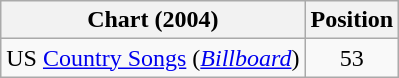<table class="wikitable">
<tr>
<th scope="col">Chart (2004)</th>
<th scope="col">Position</th>
</tr>
<tr>
<td>US <a href='#'>Country Songs</a> (<em><a href='#'>Billboard</a></em>)</td>
<td align="center">53</td>
</tr>
</table>
